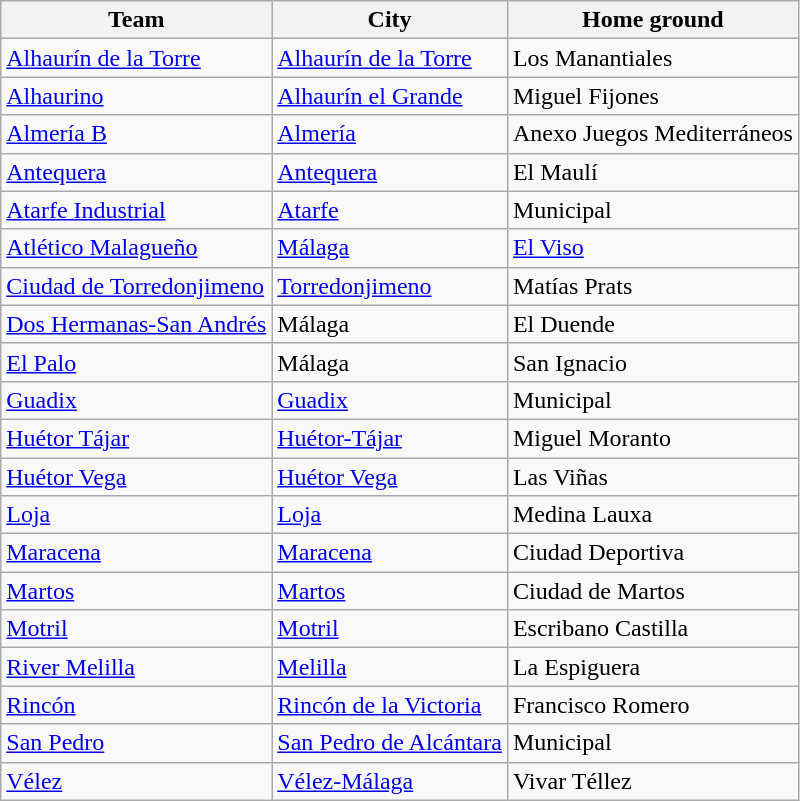<table class="wikitable sortable">
<tr>
<th>Team</th>
<th>City</th>
<th>Home ground</th>
</tr>
<tr>
<td><a href='#'>Alhaurín de la Torre</a></td>
<td><a href='#'>Alhaurín de la Torre</a></td>
<td>Los Manantiales</td>
</tr>
<tr>
<td><a href='#'>Alhaurino</a></td>
<td><a href='#'>Alhaurín el Grande</a></td>
<td>Miguel Fijones</td>
</tr>
<tr>
<td><a href='#'>Almería B</a></td>
<td><a href='#'>Almería</a></td>
<td>Anexo Juegos Mediterráneos</td>
</tr>
<tr>
<td><a href='#'>Antequera</a></td>
<td><a href='#'>Antequera</a></td>
<td>El Maulí</td>
</tr>
<tr>
<td><a href='#'>Atarfe Industrial</a></td>
<td><a href='#'>Atarfe</a></td>
<td>Municipal</td>
</tr>
<tr>
<td><a href='#'>Atlético Malagueño</a></td>
<td><a href='#'>Málaga</a></td>
<td><a href='#'>El Viso</a></td>
</tr>
<tr>
<td><a href='#'>Ciudad de Torredonjimeno</a></td>
<td><a href='#'>Torredonjimeno</a></td>
<td>Matías Prats</td>
</tr>
<tr>
<td><a href='#'>Dos Hermanas-San Andrés</a></td>
<td>Málaga</td>
<td>El Duende</td>
</tr>
<tr>
<td><a href='#'>El Palo</a></td>
<td>Málaga</td>
<td>San Ignacio</td>
</tr>
<tr>
<td><a href='#'>Guadix</a></td>
<td><a href='#'>Guadix</a></td>
<td>Municipal</td>
</tr>
<tr>
<td><a href='#'>Huétor Tájar</a></td>
<td><a href='#'>Huétor-Tájar</a></td>
<td>Miguel Moranto</td>
</tr>
<tr>
<td><a href='#'>Huétor Vega</a></td>
<td><a href='#'>Huétor Vega</a></td>
<td>Las Viñas</td>
</tr>
<tr>
<td><a href='#'>Loja</a></td>
<td><a href='#'>Loja</a></td>
<td>Medina Lauxa</td>
</tr>
<tr>
<td><a href='#'>Maracena</a></td>
<td><a href='#'>Maracena</a></td>
<td>Ciudad Deportiva</td>
</tr>
<tr>
<td><a href='#'>Martos</a></td>
<td><a href='#'>Martos</a></td>
<td>Ciudad de Martos</td>
</tr>
<tr>
<td><a href='#'>Motril</a></td>
<td><a href='#'>Motril</a></td>
<td>Escribano Castilla</td>
</tr>
<tr>
<td><a href='#'>River Melilla</a></td>
<td><a href='#'>Melilla</a></td>
<td>La Espiguera</td>
</tr>
<tr>
<td><a href='#'>Rincón</a></td>
<td><a href='#'>Rincón de la Victoria</a></td>
<td>Francisco Romero</td>
</tr>
<tr>
<td><a href='#'>San Pedro</a></td>
<td><a href='#'>San Pedro de Alcántara</a></td>
<td>Municipal</td>
</tr>
<tr>
<td><a href='#'>Vélez</a></td>
<td><a href='#'>Vélez-Málaga</a></td>
<td>Vivar Téllez</td>
</tr>
</table>
